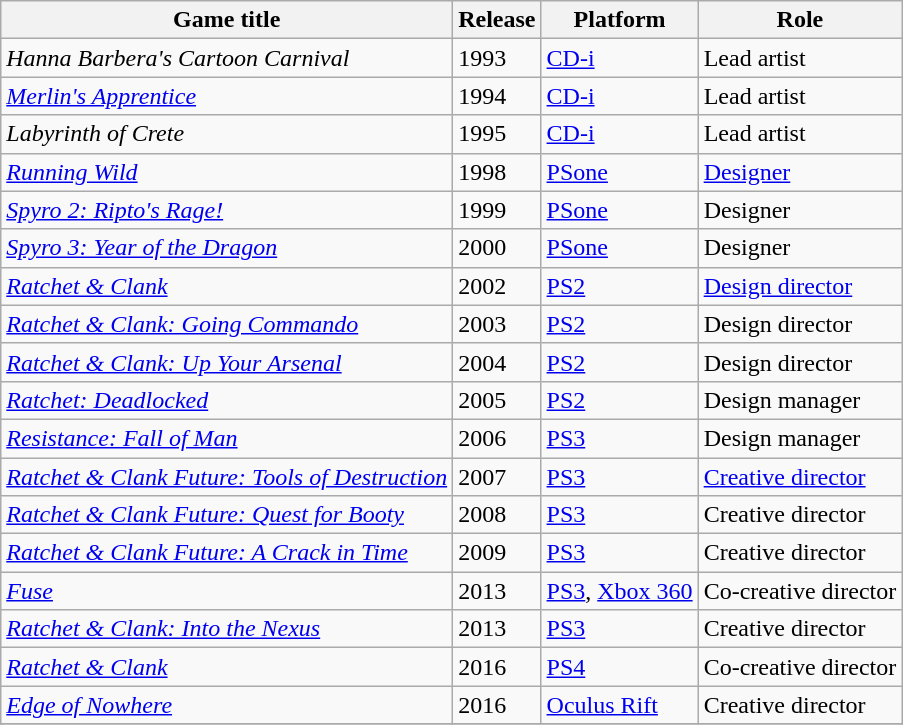<table class="wikitable">
<tr>
<th>Game title</th>
<th>Release</th>
<th>Platform</th>
<th>Role</th>
</tr>
<tr>
<td><em> Hanna Barbera's Cartoon Carnival </em></td>
<td>1993</td>
<td><a href='#'>CD-i</a></td>
<td>Lead artist</td>
</tr>
<tr>
<td><em> <a href='#'>Merlin's Apprentice</a> </em></td>
<td>1994</td>
<td><a href='#'>CD-i</a></td>
<td>Lead artist</td>
</tr>
<tr>
<td><em> Labyrinth of Crete </em></td>
<td>1995</td>
<td><a href='#'>CD-i</a></td>
<td>Lead artist</td>
</tr>
<tr>
<td><em> <a href='#'>Running Wild</a> </em></td>
<td>1998</td>
<td><a href='#'>PSone</a></td>
<td><a href='#'>Designer</a></td>
</tr>
<tr>
<td><em> <a href='#'>Spyro 2: Ripto's Rage!</a> </em></td>
<td>1999</td>
<td><a href='#'>PSone</a></td>
<td>Designer</td>
</tr>
<tr>
<td><em> <a href='#'>Spyro 3: Year of the Dragon</a> </em></td>
<td>2000</td>
<td><a href='#'>PSone</a></td>
<td>Designer</td>
</tr>
<tr>
<td><em> <a href='#'>Ratchet & Clank</a> </em></td>
<td>2002</td>
<td><a href='#'>PS2</a></td>
<td><a href='#'>Design director</a></td>
</tr>
<tr>
<td><em> <a href='#'>Ratchet & Clank: Going Commando</a> </em></td>
<td>2003</td>
<td><a href='#'>PS2</a></td>
<td>Design director</td>
</tr>
<tr>
<td><em> <a href='#'>Ratchet & Clank: Up Your Arsenal</a> </em></td>
<td>2004</td>
<td><a href='#'>PS2</a></td>
<td>Design director</td>
</tr>
<tr>
<td><em> <a href='#'>Ratchet: Deadlocked</a> </em></td>
<td>2005</td>
<td><a href='#'>PS2</a></td>
<td>Design manager</td>
</tr>
<tr>
<td><em> <a href='#'>Resistance: Fall of Man</a> </em></td>
<td>2006</td>
<td><a href='#'>PS3</a></td>
<td>Design manager</td>
</tr>
<tr>
<td><em> <a href='#'>Ratchet & Clank Future: Tools of Destruction</a> </em></td>
<td>2007</td>
<td><a href='#'>PS3</a></td>
<td><a href='#'>Creative director</a></td>
</tr>
<tr>
<td><em> <a href='#'>Ratchet & Clank Future: Quest for Booty</a> </em></td>
<td>2008</td>
<td><a href='#'>PS3</a></td>
<td>Creative director</td>
</tr>
<tr>
<td><em> <a href='#'>Ratchet & Clank Future: A Crack in Time</a> </em></td>
<td>2009</td>
<td><a href='#'>PS3</a></td>
<td>Creative director</td>
</tr>
<tr>
<td><em> <a href='#'>Fuse</a> </em></td>
<td>2013</td>
<td><a href='#'>PS3</a>, <a href='#'>Xbox 360</a></td>
<td>Co-creative director</td>
</tr>
<tr>
<td><em> <a href='#'>Ratchet & Clank: Into the Nexus</a> </em></td>
<td>2013</td>
<td><a href='#'>PS3</a></td>
<td>Creative director</td>
</tr>
<tr>
<td><em> <a href='#'>Ratchet & Clank</a> </em></td>
<td>2016</td>
<td><a href='#'>PS4</a></td>
<td>Co-creative director</td>
</tr>
<tr>
<td><em> <a href='#'>Edge of Nowhere</a> </em></td>
<td>2016</td>
<td><a href='#'>Oculus Rift</a></td>
<td>Creative director</td>
</tr>
<tr>
</tr>
</table>
